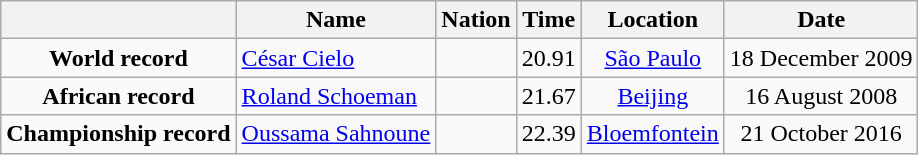<table class=wikitable style=text-align:center>
<tr>
<th></th>
<th>Name</th>
<th>Nation</th>
<th>Time</th>
<th>Location</th>
<th>Date</th>
</tr>
<tr>
<td><strong>World record</strong></td>
<td align=left><a href='#'>César Cielo</a></td>
<td align=left></td>
<td align=left>20.91</td>
<td><a href='#'>São Paulo</a></td>
<td>18 December 2009</td>
</tr>
<tr>
<td><strong>African record</strong></td>
<td align=left><a href='#'>Roland Schoeman</a></td>
<td align=left></td>
<td align=left>21.67</td>
<td><a href='#'>Beijing</a></td>
<td>16 August 2008</td>
</tr>
<tr>
<td><strong>Championship record</strong></td>
<td align=left><a href='#'>Oussama Sahnoune</a></td>
<td align=left></td>
<td align=left>22.39</td>
<td><a href='#'>Bloemfontein</a></td>
<td>21 October 2016</td>
</tr>
</table>
